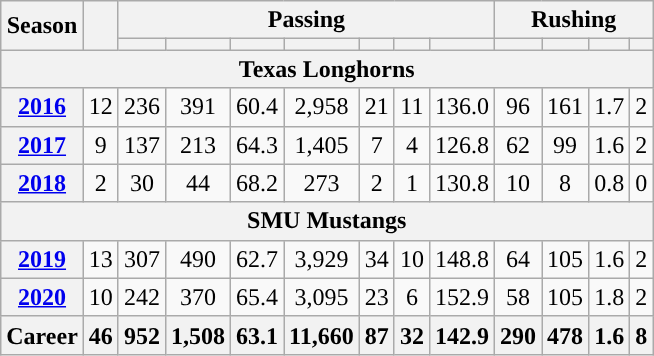<table class="wikitable" style="text-align:center;">
<tr>
<th rowspan="2">Season</th>
<th rowspan="2"></th>
<th colspan="7">Passing</th>
<th colspan="4">Rushing</th>
</tr>
<tr>
<th></th>
<th></th>
<th></th>
<th></th>
<th></th>
<th></th>
<th></th>
<th></th>
<th></th>
<th></th>
<th></th>
</tr>
<tr>
<th colspan="13">Texas Longhorns</th>
</tr>
<tr>
<th><a href='#'>2016</a></th>
<td>12</td>
<td>236</td>
<td>391</td>
<td>60.4</td>
<td>2,958</td>
<td>21</td>
<td>11</td>
<td>136.0</td>
<td>96</td>
<td>161</td>
<td>1.7</td>
<td>2</td>
</tr>
<tr>
<th><a href='#'>2017</a></th>
<td>9</td>
<td>137</td>
<td>213</td>
<td>64.3</td>
<td>1,405</td>
<td>7</td>
<td>4</td>
<td>126.8</td>
<td>62</td>
<td>99</td>
<td>1.6</td>
<td>2</td>
</tr>
<tr>
<th><a href='#'>2018</a></th>
<td>2</td>
<td>30</td>
<td>44</td>
<td>68.2</td>
<td>273</td>
<td>2</td>
<td>1</td>
<td>130.8</td>
<td>10</td>
<td>8</td>
<td>0.8</td>
<td>0</td>
</tr>
<tr>
<th colspan="13">SMU Mustangs</th>
</tr>
<tr>
<th><a href='#'>2019</a></th>
<td>13</td>
<td>307</td>
<td>490</td>
<td>62.7</td>
<td>3,929</td>
<td>34</td>
<td>10</td>
<td>148.8</td>
<td>64</td>
<td>105</td>
<td>1.6</td>
<td>2</td>
</tr>
<tr>
<th><a href='#'>2020</a></th>
<td>10</td>
<td>242</td>
<td>370</td>
<td>65.4</td>
<td>3,095</td>
<td>23</td>
<td>6</td>
<td>152.9</td>
<td>58</td>
<td>105</td>
<td>1.8</td>
<td>2</td>
</tr>
<tr>
<th>Career</th>
<th>46</th>
<th>952</th>
<th>1,508</th>
<th>63.1</th>
<th>11,660</th>
<th>87</th>
<th>32</th>
<th>142.9</th>
<th>290</th>
<th>478</th>
<th>1.6</th>
<th>8</th>
</tr>
</table>
